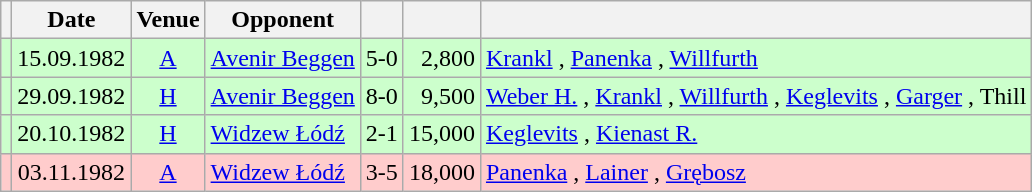<table class="wikitable" Style="text-align: center">
<tr>
<th></th>
<th>Date</th>
<th>Venue</th>
<th>Opponent</th>
<th></th>
<th></th>
<th></th>
</tr>
<tr style="background:#cfc">
<td></td>
<td>15.09.1982</td>
<td><a href='#'>A</a></td>
<td align="left"><a href='#'>Avenir Beggen</a> </td>
<td>5-0</td>
<td align="right">2,800</td>
<td align="left"><a href='#'>Krankl</a>   , <a href='#'>Panenka</a> , <a href='#'>Willfurth</a> </td>
</tr>
<tr style="background:#cfc">
<td></td>
<td>29.09.1982</td>
<td><a href='#'>H</a></td>
<td align="left"><a href='#'>Avenir Beggen</a> </td>
<td>8-0</td>
<td align="right">9,500</td>
<td align="left"><a href='#'>Weber H.</a> , <a href='#'>Krankl</a> , <a href='#'>Willfurth</a>  , <a href='#'>Keglevits</a>  , <a href='#'>Garger</a> , Thill </td>
</tr>
<tr style="background:#cfc">
<td></td>
<td>20.10.1982</td>
<td><a href='#'>H</a></td>
<td align="left"><a href='#'>Widzew Łódź</a> </td>
<td>2-1</td>
<td align="right">15,000</td>
<td align="left"><a href='#'>Keglevits</a> , <a href='#'>Kienast R.</a> </td>
</tr>
<tr style="background:#fcc">
<td></td>
<td>03.11.1982</td>
<td><a href='#'>A</a></td>
<td align="left"><a href='#'>Widzew Łódź</a> </td>
<td>3-5</td>
<td align="right">18,000</td>
<td align="left"><a href='#'>Panenka</a> , <a href='#'>Lainer</a> , <a href='#'>Grębosz</a> </td>
</tr>
</table>
